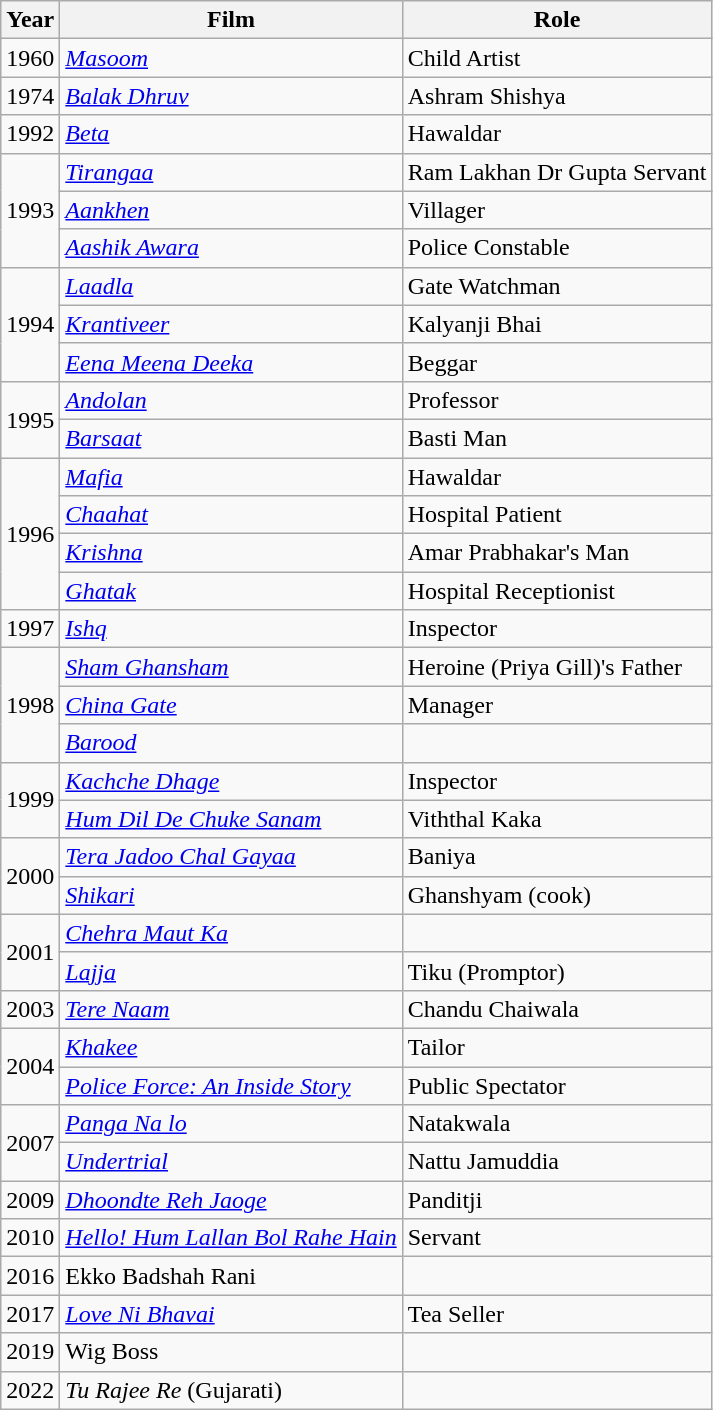<table class="wikitable sortable">
<tr>
<th>Year</th>
<th>Film</th>
<th>Role</th>
</tr>
<tr>
<td>1960</td>
<td><em><a href='#'>Masoom</a></em></td>
<td>Child Artist</td>
</tr>
<tr>
<td>1974</td>
<td><em><a href='#'>Balak Dhruv</a></em></td>
<td>Ashram Shishya</td>
</tr>
<tr>
<td>1992</td>
<td><em><a href='#'>Beta</a></em></td>
<td>Hawaldar</td>
</tr>
<tr>
<td rowspan="3">1993</td>
<td><em><a href='#'>Tirangaa</a></em></td>
<td>Ram Lakhan Dr Gupta Servant</td>
</tr>
<tr>
<td><em><a href='#'>Aankhen</a></em></td>
<td>Villager</td>
</tr>
<tr>
<td><em><a href='#'>Aashik Awara</a></em></td>
<td>Police Constable</td>
</tr>
<tr>
<td rowspan="3">1994</td>
<td><em><a href='#'>Laadla</a></em></td>
<td>Gate Watchman</td>
</tr>
<tr>
<td><em><a href='#'>Krantiveer</a></em></td>
<td>Kalyanji Bhai</td>
</tr>
<tr>
<td><em><a href='#'>Eena Meena Deeka</a></em></td>
<td>Beggar</td>
</tr>
<tr>
<td rowspan="2">1995</td>
<td><em><a href='#'>Andolan</a></em></td>
<td>Professor</td>
</tr>
<tr>
<td><em><a href='#'>Barsaat</a></em></td>
<td>Basti Man</td>
</tr>
<tr>
<td rowspan="4">1996</td>
<td><em><a href='#'>Mafia</a></em></td>
<td>Hawaldar</td>
</tr>
<tr>
<td><em><a href='#'>Chaahat</a></em></td>
<td>Hospital Patient</td>
</tr>
<tr>
<td><em><a href='#'>Krishna</a></em></td>
<td>Amar Prabhakar's Man</td>
</tr>
<tr>
<td><em><a href='#'>Ghatak</a></em></td>
<td>Hospital Receptionist</td>
</tr>
<tr>
<td>1997</td>
<td><em><a href='#'>Ishq</a></em></td>
<td>Inspector</td>
</tr>
<tr>
<td rowspan="3">1998</td>
<td><em><a href='#'>Sham Ghansham</a></em></td>
<td>Heroine (Priya Gill)'s Father</td>
</tr>
<tr>
<td><em><a href='#'>China Gate</a></em></td>
<td>Manager</td>
</tr>
<tr>
<td><em><a href='#'>Barood</a></em></td>
<td></td>
</tr>
<tr>
<td rowspan="2">1999</td>
<td><em><a href='#'>Kachche Dhage</a></em></td>
<td>Inspector</td>
</tr>
<tr>
<td><em><a href='#'>Hum Dil De Chuke Sanam</a></em></td>
<td>Viththal Kaka</td>
</tr>
<tr>
<td rowspan="2">2000</td>
<td><em><a href='#'>Tera Jadoo Chal Gayaa</a></em></td>
<td>Baniya</td>
</tr>
<tr>
<td><em><a href='#'>Shikari</a></em></td>
<td>Ghanshyam (cook)</td>
</tr>
<tr>
<td rowspan="2">2001</td>
<td><em><a href='#'>Chehra Maut Ka</a></em></td>
<td></td>
</tr>
<tr>
<td><em><a href='#'>Lajja</a></em></td>
<td>Tiku (Promptor)</td>
</tr>
<tr>
<td>2003</td>
<td><em><a href='#'>Tere Naam</a></em></td>
<td>Chandu Chaiwala</td>
</tr>
<tr>
<td rowspan="2">2004</td>
<td><em><a href='#'>Khakee</a></em></td>
<td>Tailor</td>
</tr>
<tr>
<td><em><a href='#'>Police Force: An Inside Story</a></em></td>
<td>Public Spectator</td>
</tr>
<tr>
<td rowspan="2">2007</td>
<td><em><a href='#'>Panga Na lo</a></em></td>
<td>Natakwala</td>
</tr>
<tr>
<td><em><a href='#'>Undertrial</a></em></td>
<td>Nattu Jamuddia</td>
</tr>
<tr>
<td>2009</td>
<td><em><a href='#'>Dhoondte Reh Jaoge</a></em></td>
<td>Panditji</td>
</tr>
<tr>
<td>2010</td>
<td><em><a href='#'>Hello! Hum Lallan Bol Rahe Hain</a></em></td>
<td>Servant</td>
</tr>
<tr>
<td>2016</td>
<td>Ekko Badshah Rani</td>
<td></td>
</tr>
<tr>
<td>2017</td>
<td><em><a href='#'>Love Ni Bhavai</a></em></td>
<td>Tea Seller</td>
</tr>
<tr>
<td>2019</td>
<td>Wig Boss</td>
<td></td>
</tr>
<tr>
<td>2022</td>
<td><em>Tu Rajee Re</em> (Gujarati)</td>
<td></td>
</tr>
</table>
